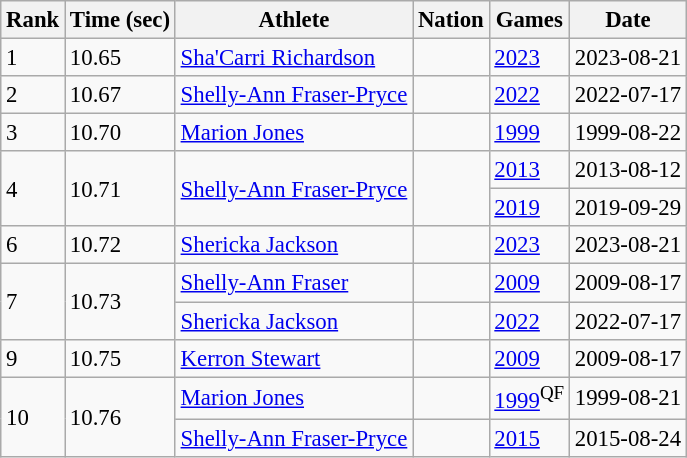<table class=wikitable style="font-size:95%">
<tr>
<th>Rank</th>
<th>Time (sec)</th>
<th>Athlete</th>
<th>Nation</th>
<th>Games</th>
<th>Date</th>
</tr>
<tr>
<td>1</td>
<td>10.65</td>
<td><a href='#'>Sha'Carri Richardson</a></td>
<td></td>
<td><a href='#'>2023</a></td>
<td>2023-08-21</td>
</tr>
<tr>
<td>2</td>
<td>10.67</td>
<td><a href='#'>Shelly-Ann Fraser-Pryce</a></td>
<td></td>
<td><a href='#'>2022</a></td>
<td>2022-07-17</td>
</tr>
<tr>
<td>3</td>
<td>10.70</td>
<td><a href='#'>Marion Jones</a></td>
<td></td>
<td><a href='#'>1999</a></td>
<td>1999-08-22</td>
</tr>
<tr>
<td rowspan="2">4</td>
<td rowspan="2">10.71</td>
<td rowspan="2"><a href='#'>Shelly-Ann Fraser-Pryce</a></td>
<td rowspan="2"></td>
<td><a href='#'>2013</a></td>
<td>2013-08-12</td>
</tr>
<tr>
<td><a href='#'>2019</a></td>
<td>2019-09-29</td>
</tr>
<tr>
<td>6</td>
<td>10.72</td>
<td><a href='#'>Shericka Jackson</a></td>
<td></td>
<td><a href='#'>2023</a></td>
<td>2023-08-21</td>
</tr>
<tr>
<td rowspan="2">7</td>
<td rowspan="2">10.73</td>
<td><a href='#'>Shelly-Ann Fraser</a></td>
<td></td>
<td><a href='#'>2009</a></td>
<td>2009-08-17</td>
</tr>
<tr>
<td><a href='#'>Shericka Jackson</a></td>
<td></td>
<td><a href='#'>2022</a></td>
<td>2022-07-17</td>
</tr>
<tr>
<td>9</td>
<td>10.75</td>
<td><a href='#'>Kerron Stewart</a></td>
<td></td>
<td><a href='#'>2009</a></td>
<td>2009-08-17</td>
</tr>
<tr>
<td rowspan="2">10</td>
<td rowspan="2">10.76</td>
<td><a href='#'>Marion Jones</a></td>
<td></td>
<td><a href='#'>1999</a><sup>QF</sup></td>
<td>1999-08-21</td>
</tr>
<tr>
<td><a href='#'>Shelly-Ann Fraser-Pryce</a></td>
<td></td>
<td><a href='#'>2015</a></td>
<td>2015-08-24</td>
</tr>
</table>
